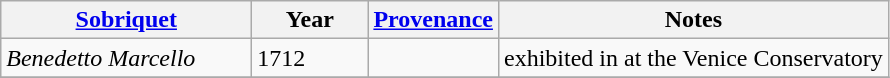<table class="wikitable">
<tr -->
<th width="160"><a href='#'>Sobriquet</a></th>
<th width="70">Year</th>
<th><a href='#'>Provenance</a></th>
<th>Notes</th>
</tr>
<tr -->
<td><em>Benedetto Marcello</em></td>
<td>1712</td>
<td></td>
<td>exhibited in at the Venice Conservatory</td>
</tr>
<tr -->
</tr>
</table>
